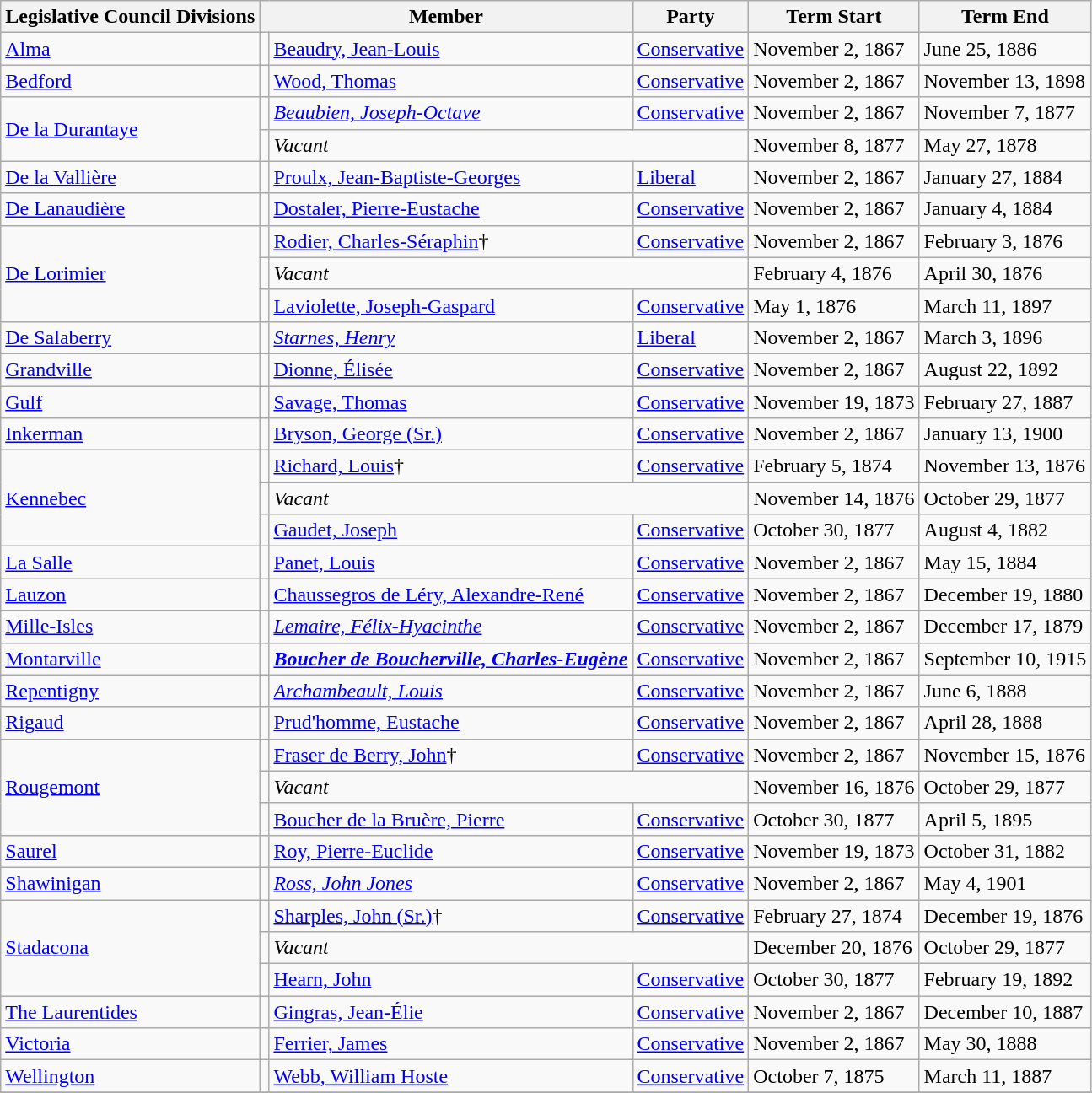<table class="wikitable sortable">
<tr>
<th>Legislative Council Divisions</th>
<th colspan="2">Member</th>
<th>Party</th>
<th data-sort-type=date>Term Start</th>
<th data-sort-type=date>Term End</th>
</tr>
<tr>
<td><a href='#'>Alma</a></td>
<td></td>
<td><a href='#'>Beaudry, Jean-Louis</a></td>
<td><a href='#'>Conservative</a></td>
<td>November 2, 1867</td>
<td>June 25, 1886</td>
</tr>
<tr>
<td><a href='#'>Bedford</a></td>
<td></td>
<td><a href='#'>Wood, Thomas</a></td>
<td><a href='#'>Conservative</a></td>
<td>November 2, 1867</td>
<td>November 13, 1898</td>
</tr>
<tr>
<td rowspan = "2"><a href='#'>De la Durantaye</a></td>
<td></td>
<td><em><a href='#'>Beaubien, Joseph-Octave</a></em></td>
<td><a href='#'>Conservative</a></td>
<td>November 2, 1867</td>
<td>November 7, 1877</td>
</tr>
<tr>
<td></td>
<td colspan = "2"><em>Vacant</em></td>
<td>November 8, 1877</td>
<td>May 27, 1878</td>
</tr>
<tr>
<td><a href='#'>De la Vallière</a></td>
<td></td>
<td><a href='#'>Proulx, Jean-Baptiste-Georges</a></td>
<td><a href='#'>Liberal</a></td>
<td>November 2, 1867</td>
<td>January 27, 1884</td>
</tr>
<tr>
<td><a href='#'>De Lanaudière</a></td>
<td></td>
<td><a href='#'>Dostaler, Pierre-Eustache</a></td>
<td><a href='#'>Conservative</a></td>
<td>November 2, 1867</td>
<td>January 4, 1884</td>
</tr>
<tr>
<td rowspan = "3"><a href='#'>De Lorimier</a></td>
<td></td>
<td><a href='#'>Rodier, Charles-Séraphin</a>†</td>
<td><a href='#'>Conservative</a></td>
<td>November 2, 1867</td>
<td>February 3, 1876</td>
</tr>
<tr>
<td></td>
<td colspan = "2"><em>Vacant</em></td>
<td>February 4, 1876</td>
<td>April 30, 1876</td>
</tr>
<tr>
<td></td>
<td><a href='#'>Laviolette, Joseph-Gaspard</a></td>
<td><a href='#'>Conservative</a></td>
<td>May 1, 1876</td>
<td>March 11, 1897</td>
</tr>
<tr>
<td><a href='#'>De Salaberry</a></td>
<td></td>
<td><span><em><a href='#'>Starnes, Henry</a></em></span></td>
<td><a href='#'>Liberal</a></td>
<td>November 2, 1867</td>
<td>March 3, 1896</td>
</tr>
<tr>
<td><a href='#'>Grandville</a></td>
<td></td>
<td><a href='#'>Dionne, Élisée</a></td>
<td><a href='#'>Conservative</a></td>
<td>November 2, 1867</td>
<td>August 22, 1892</td>
</tr>
<tr>
<td><a href='#'>Gulf</a></td>
<td></td>
<td><a href='#'>Savage, Thomas</a></td>
<td><a href='#'>Conservative</a></td>
<td>November 19, 1873</td>
<td>February 27, 1887</td>
</tr>
<tr>
<td><a href='#'>Inkerman</a></td>
<td></td>
<td><a href='#'>Bryson, George (Sr.)</a></td>
<td><a href='#'>Conservative</a></td>
<td>November 2, 1867</td>
<td>January 13, 1900</td>
</tr>
<tr>
<td rowspan = "3"><a href='#'>Kennebec</a></td>
<td></td>
<td><a href='#'>Richard, Louis</a>†</td>
<td><a href='#'>Conservative</a></td>
<td>February 5, 1874</td>
<td>November 13, 1876</td>
</tr>
<tr>
<td></td>
<td colspan = "2"><em>Vacant</em></td>
<td>November 14, 1876</td>
<td>October 29, 1877</td>
</tr>
<tr>
<td></td>
<td><a href='#'>Gaudet, Joseph</a></td>
<td><a href='#'>Conservative</a></td>
<td>October 30, 1877</td>
<td>August 4, 1882</td>
</tr>
<tr>
<td><a href='#'>La Salle</a></td>
<td></td>
<td><a href='#'>Panet, Louis</a></td>
<td><a href='#'>Conservative</a></td>
<td>November 2, 1867</td>
<td>May 15, 1884</td>
</tr>
<tr>
<td><a href='#'>Lauzon</a></td>
<td></td>
<td><a href='#'>Chaussegros de Léry, Alexandre-René</a></td>
<td><a href='#'>Conservative</a></td>
<td>November 2, 1867</td>
<td>December 19, 1880</td>
</tr>
<tr>
<td><a href='#'>Mille-Isles</a></td>
<td></td>
<td><em><span><a href='#'>Lemaire, Félix-Hyacinthe</a></span></em></td>
<td><a href='#'>Conservative</a></td>
<td>November 2, 1867</td>
<td>December 17, 1879</td>
</tr>
<tr>
<td><a href='#'>Montarville</a></td>
<td></td>
<td><strong><em><a href='#'>Boucher de Boucherville, Charles-Eugène</a></em></strong></td>
<td><a href='#'>Conservative</a></td>
<td>November 2, 1867</td>
<td>September 10, 1915</td>
</tr>
<tr>
<td><a href='#'>Repentigny</a></td>
<td></td>
<td><em><a href='#'>Archambeault, Louis</a></em></td>
<td><a href='#'>Conservative</a></td>
<td>November 2, 1867</td>
<td>June 6, 1888</td>
</tr>
<tr>
<td><a href='#'>Rigaud</a></td>
<td></td>
<td><a href='#'>Prud'homme, Eustache</a></td>
<td><a href='#'>Conservative</a></td>
<td>November 2, 1867</td>
<td>April 28, 1888</td>
</tr>
<tr>
<td rowspan = "3"><a href='#'>Rougemont</a></td>
<td></td>
<td><a href='#'>Fraser de Berry, John</a>†</td>
<td><a href='#'>Conservative</a></td>
<td>November 2, 1867</td>
<td>November 15, 1876</td>
</tr>
<tr>
<td></td>
<td colspan = "2"><em>Vacant</em></td>
<td>November 16, 1876</td>
<td>October 29, 1877</td>
</tr>
<tr>
<td></td>
<td><a href='#'>Boucher de la Bruère, Pierre</a></td>
<td><a href='#'>Conservative</a></td>
<td>October 30, 1877</td>
<td>April 5, 1895</td>
</tr>
<tr>
<td><a href='#'>Saurel</a></td>
<td></td>
<td><a href='#'>Roy, Pierre-Euclide</a></td>
<td><a href='#'>Conservative</a></td>
<td>November 19, 1873</td>
<td>October 31, 1882</td>
</tr>
<tr>
<td><a href='#'>Shawinigan</a></td>
<td></td>
<td><span><em><a href='#'>Ross, John Jones</a></em></span></td>
<td><a href='#'>Conservative</a></td>
<td>November 2, 1867</td>
<td>May 4, 1901</td>
</tr>
<tr>
<td rowspan = "3"><a href='#'>Stadacona</a></td>
<td></td>
<td><a href='#'>Sharples, John (Sr.)</a>†</td>
<td><a href='#'>Conservative</a></td>
<td>February 27, 1874</td>
<td>December 19, 1876</td>
</tr>
<tr>
<td></td>
<td colspan = "2"><em>Vacant</em></td>
<td>December 20, 1876</td>
<td>October 29, 1877</td>
</tr>
<tr>
<td></td>
<td><a href='#'>Hearn, John</a></td>
<td><a href='#'>Conservative</a></td>
<td>October 30, 1877</td>
<td>February 19, 1892</td>
</tr>
<tr>
<td><a href='#'>The Laurentides</a></td>
<td></td>
<td><a href='#'>Gingras, Jean-Élie</a></td>
<td><a href='#'>Conservative</a></td>
<td>November 2, 1867</td>
<td>December 10, 1887</td>
</tr>
<tr>
<td><a href='#'>Victoria</a></td>
<td></td>
<td><a href='#'>Ferrier, James</a></td>
<td><a href='#'>Conservative</a></td>
<td>November 2, 1867</td>
<td>May 30, 1888</td>
</tr>
<tr>
<td><a href='#'>Wellington</a></td>
<td></td>
<td><a href='#'>Webb, William Hoste</a></td>
<td><a href='#'>Conservative</a></td>
<td>October 7, 1875</td>
<td>March 11, 1887</td>
</tr>
<tr>
</tr>
</table>
